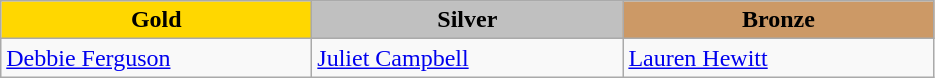<table class="wikitable" style="text-align:left">
<tr align="center">
<td width=200 bgcolor=gold><strong>Gold</strong></td>
<td width=200 bgcolor=silver><strong>Silver</strong></td>
<td width=200 bgcolor=CC9966><strong>Bronze</strong></td>
</tr>
<tr>
<td><a href='#'>Debbie Ferguson</a><br><em></em></td>
<td><a href='#'>Juliet Campbell</a><br><em></em></td>
<td><a href='#'>Lauren Hewitt</a><br><em></em></td>
</tr>
</table>
